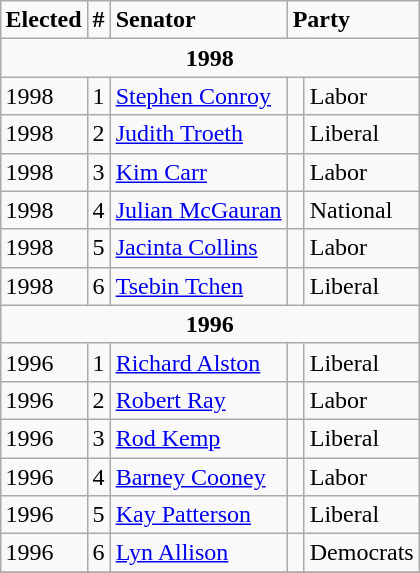<table style=float:right class="wikitable">
<tr>
<td><strong>Elected</strong></td>
<td><strong>#</strong></td>
<td><strong>Senator</strong></td>
<td colspan="2"><strong>Party</strong></td>
</tr>
<tr>
<td style="text-align:center;" colspan="5"><strong>1998</strong></td>
</tr>
<tr>
<td>1998</td>
<td>1</td>
<td><a href='#'>Stephen Conroy</a></td>
<td> </td>
<td>Labor</td>
</tr>
<tr>
<td>1998</td>
<td>2</td>
<td><a href='#'>Judith Troeth</a></td>
<td> </td>
<td>Liberal</td>
</tr>
<tr>
<td>1998</td>
<td>3</td>
<td><a href='#'>Kim Carr</a></td>
<td> </td>
<td>Labor</td>
</tr>
<tr>
<td>1998</td>
<td>4</td>
<td><a href='#'>Julian McGauran</a></td>
<td> </td>
<td>National</td>
</tr>
<tr>
<td>1998</td>
<td>5</td>
<td><a href='#'>Jacinta Collins</a></td>
<td> </td>
<td>Labor</td>
</tr>
<tr>
<td>1998</td>
<td>6</td>
<td><a href='#'>Tsebin Tchen</a></td>
<td> </td>
<td>Liberal</td>
</tr>
<tr>
<td style="text-align:center;" colspan="5"><strong>1996</strong></td>
</tr>
<tr>
<td>1996</td>
<td>1</td>
<td><a href='#'>Richard Alston</a></td>
<td> </td>
<td>Liberal</td>
</tr>
<tr>
<td>1996</td>
<td>2</td>
<td><a href='#'>Robert Ray</a></td>
<td> </td>
<td>Labor</td>
</tr>
<tr>
<td>1996</td>
<td>3</td>
<td><a href='#'>Rod Kemp</a></td>
<td> </td>
<td>Liberal</td>
</tr>
<tr>
<td>1996</td>
<td>4</td>
<td><a href='#'>Barney Cooney</a></td>
<td> </td>
<td>Labor</td>
</tr>
<tr>
<td>1996</td>
<td>5</td>
<td><a href='#'>Kay Patterson</a></td>
<td> </td>
<td>Liberal</td>
</tr>
<tr>
<td>1996</td>
<td>6</td>
<td><a href='#'>Lyn Allison</a></td>
<td> </td>
<td>Democrats</td>
</tr>
<tr>
</tr>
</table>
